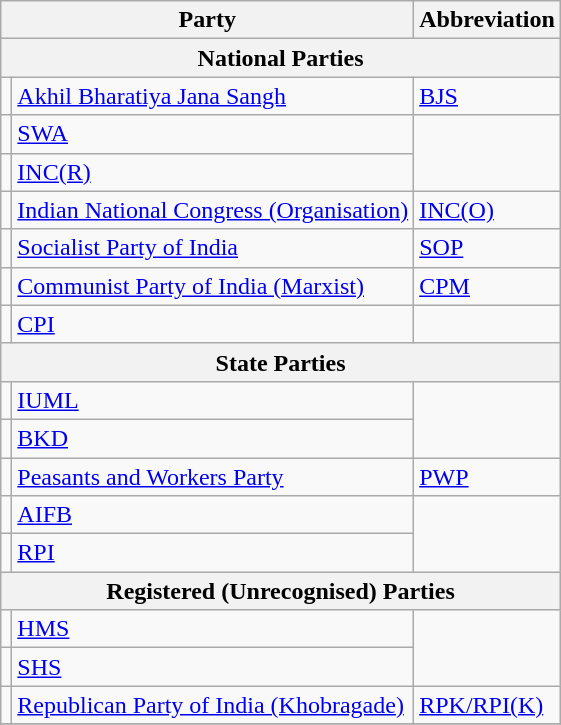<table class="wikitable">
<tr>
<th Colspan=2>Party</th>
<th>Abbreviation</th>
</tr>
<tr>
<th Colspan=4>National Parties</th>
</tr>
<tr>
<td></td>
<td><a href='#'>Akhil Bharatiya Jana Sangh</a></td>
<td><a href='#'>BJS</a></td>
</tr>
<tr>
<td></td>
<td><a href='#'>SWA</a></td>
</tr>
<tr>
<td></td>
<td><a href='#'>INC(R)</a></td>
</tr>
<tr>
<td></td>
<td><a href='#'>Indian National Congress (Organisation)</a></td>
<td><a href='#'>INC(O)</a></td>
</tr>
<tr>
<td></td>
<td><a href='#'>Socialist Party of India</a></td>
<td><a href='#'>SOP</a></td>
</tr>
<tr>
<td></td>
<td><a href='#'>Communist Party of India (Marxist)</a></td>
<td><a href='#'>CPM</a></td>
</tr>
<tr>
<td></td>
<td><a href='#'>CPI</a></td>
</tr>
<tr>
<th Colspan=4>State Parties</th>
</tr>
<tr>
<td></td>
<td><a href='#'>IUML</a></td>
</tr>
<tr>
<td></td>
<td><a href='#'>BKD</a></td>
</tr>
<tr>
<td></td>
<td><a href='#'>Peasants and Workers Party</a></td>
<td><a href='#'>PWP</a></td>
</tr>
<tr>
<td></td>
<td><a href='#'>AIFB</a></td>
</tr>
<tr>
<td></td>
<td><a href='#'>RPI</a></td>
</tr>
<tr>
<th Colspan=4>Registered (Unrecognised) Parties</th>
</tr>
<tr>
<td></td>
<td><a href='#'>HMS</a></td>
</tr>
<tr>
<td></td>
<td><a href='#'>SHS</a></td>
</tr>
<tr>
<td></td>
<td><a href='#'>Republican Party of India (Khobragade)</a></td>
<td><a href='#'>RPK/RPI(K)</a></td>
</tr>
<tr>
</tr>
</table>
